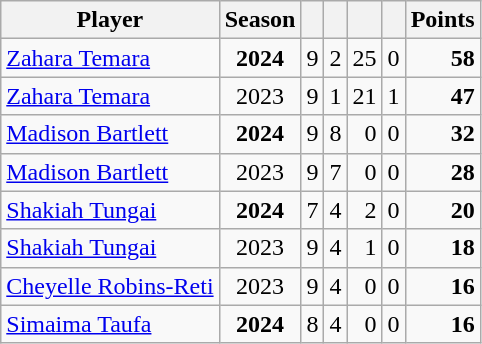<table class="wikitable sortable" style="text-align:right;">
<tr>
<th>Player</th>
<th>Season</th>
<th></th>
<th></th>
<th></th>
<th></th>
<th>Points</th>
</tr>
<tr>
<td align=left><a href='#'>Zahara Temara</a></td>
<td align=center><strong>2024</strong></td>
<td>9</td>
<td>2</td>
<td>25</td>
<td>0</td>
<td><strong>58</strong></td>
</tr>
<tr>
<td align=left><a href='#'>Zahara Temara</a></td>
<td align=center>2023</td>
<td>9</td>
<td>1</td>
<td>21</td>
<td>1</td>
<td><strong>47</strong></td>
</tr>
<tr>
<td align=left><a href='#'>Madison Bartlett</a></td>
<td align=center><strong>2024</strong></td>
<td>9</td>
<td>8</td>
<td>0</td>
<td>0</td>
<td><strong>32</strong></td>
</tr>
<tr>
<td align=left><a href='#'>Madison Bartlett</a></td>
<td align=center>2023</td>
<td>9</td>
<td>7</td>
<td>0</td>
<td>0</td>
<td><strong>28</strong></td>
</tr>
<tr>
<td align=left><a href='#'>Shakiah Tungai</a></td>
<td align=center><strong>2024</strong></td>
<td>7</td>
<td>4</td>
<td>2</td>
<td>0</td>
<td><strong>20</strong></td>
</tr>
<tr>
<td align=left><a href='#'>Shakiah Tungai</a></td>
<td align=center>2023</td>
<td>9</td>
<td>4</td>
<td>1</td>
<td>0</td>
<td><strong>18</strong></td>
</tr>
<tr>
<td align=left><a href='#'>Cheyelle Robins-Reti</a></td>
<td align=center>2023</td>
<td>9</td>
<td>4</td>
<td>0</td>
<td>0</td>
<td><strong>16</strong></td>
</tr>
<tr>
<td align=left><a href='#'>Simaima Taufa</a></td>
<td align=center><strong>2024</strong></td>
<td>8</td>
<td>4</td>
<td>0</td>
<td>0</td>
<td><strong>16</strong></td>
</tr>
</table>
